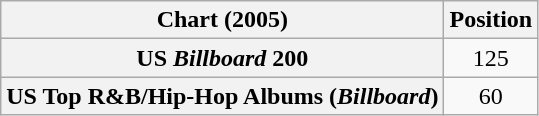<table class="wikitable sortable plainrowheaders">
<tr>
<th scope="col">Chart (2005)</th>
<th scope="col">Position</th>
</tr>
<tr>
<th scope="row">US <em>Billboard</em> 200</th>
<td style="text-align:center;">125</td>
</tr>
<tr>
<th scope="row">US Top R&B/Hip-Hop Albums (<em>Billboard</em>)</th>
<td style="text-align:center;">60</td>
</tr>
</table>
